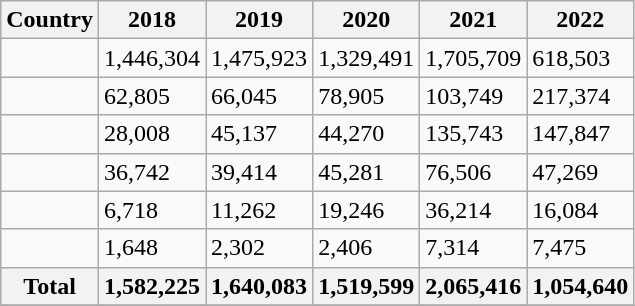<table class="wikitable mw-collapsible mw-uncollapsed nowrap mw-datatable">
<tr>
<th>Country</th>
<th>2018</th>
<th>2019</th>
<th>2020</th>
<th>2021</th>
<th>2022</th>
</tr>
<tr>
<td></td>
<td>1,446,304</td>
<td>1,475,923</td>
<td>1,329,491</td>
<td>1,705,709</td>
<td>618,503</td>
</tr>
<tr>
<td></td>
<td>62,805</td>
<td>66,045</td>
<td>78,905</td>
<td>103,749</td>
<td>217,374</td>
</tr>
<tr>
<td></td>
<td>28,008</td>
<td>45,137</td>
<td>44,270</td>
<td>135,743</td>
<td>147,847</td>
</tr>
<tr>
<td></td>
<td>36,742</td>
<td>39,414</td>
<td>45,281</td>
<td>76,506</td>
<td>47,269</td>
</tr>
<tr>
<td></td>
<td>6,718</td>
<td>11,262</td>
<td>19,246</td>
<td>36,214</td>
<td>16,084</td>
</tr>
<tr>
<td></td>
<td>1,648</td>
<td>2,302</td>
<td>2,406</td>
<td>7,314</td>
<td>7,475</td>
</tr>
<tr>
<th>Total</th>
<th>1,582,225</th>
<th>1,640,083</th>
<th>1,519,599</th>
<th>2,065,416</th>
<th>1,054,640</th>
</tr>
<tr>
</tr>
</table>
